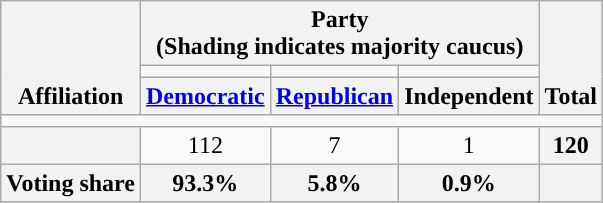<table class=wikitable style="text-align:center">
<tr style="vertical-align:bottom;">
<th rowspan=3>Affiliation</th>
<th colspan=3>Party <div>(Shading indicates majority caucus)</div></th>
<th rowspan=3>Total</th>
</tr>
<tr style="height:5px">
<td style="background-color:"></td>
<td style="background-color:"></td>
<td></td>
</tr>
<tr>
<th><a href='#'>Democratic</a></th>
<th><a href='#'>Republican</a></th>
<th>Independent</th>
</tr>
<tr>
<td colspan=5></td>
</tr>
<tr>
<th nowrap style="font-size:80%"></th>
<td>112</td>
<td>7</td>
<td>1</td>
<th>120</th>
</tr>
<tr>
<th>Voting share</th>
<th>93.3%</th>
<th>5.8%</th>
<th>0.9%</th>
<th colspan=2></th>
</tr>
</table>
